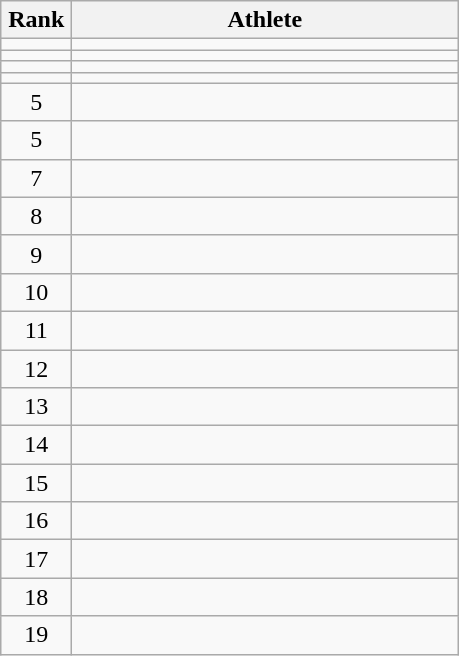<table class="wikitable" style="text-align: center;">
<tr>
<th width=40>Rank</th>
<th width=250>Athlete</th>
</tr>
<tr>
<td></td>
<td align="left"></td>
</tr>
<tr>
<td></td>
<td align="left"></td>
</tr>
<tr>
<td></td>
<td align="left"></td>
</tr>
<tr>
<td></td>
<td align="left"></td>
</tr>
<tr>
<td>5</td>
<td align="left"></td>
</tr>
<tr>
<td>5</td>
<td align="left"></td>
</tr>
<tr>
<td>7</td>
<td align="left"></td>
</tr>
<tr>
<td>8</td>
<td align="left"></td>
</tr>
<tr>
<td>9</td>
<td align="left"></td>
</tr>
<tr>
<td>10</td>
<td align="left"></td>
</tr>
<tr>
<td>11</td>
<td align="left"></td>
</tr>
<tr>
<td>12</td>
<td align="left"></td>
</tr>
<tr>
<td>13</td>
<td align="left"></td>
</tr>
<tr>
<td>14</td>
<td align="left"></td>
</tr>
<tr>
<td>15</td>
<td align="left"></td>
</tr>
<tr>
<td>16</td>
<td align="left"></td>
</tr>
<tr>
<td>17</td>
<td align="left"></td>
</tr>
<tr>
<td>18</td>
<td align="left"></td>
</tr>
<tr>
<td>19</td>
<td align="left"></td>
</tr>
</table>
